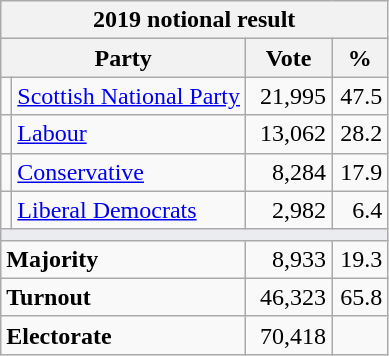<table class="wikitable">
<tr>
<th colspan="4">2019 notional result  </th>
</tr>
<tr>
<th bgcolor="#DDDDFF" width="130px" colspan="2">Party</th>
<th bgcolor="#DDDDFF" width="50px">Vote</th>
<th bgcolor="#DDDDFF" width="30px">%</th>
</tr>
<tr>
<td></td>
<td><a href='#'>Scottish National Party</a></td>
<td align=right>21,995</td>
<td align=right>47.5</td>
</tr>
<tr>
<td></td>
<td><a href='#'>Labour</a></td>
<td align="right">13,062</td>
<td align="right">28.2</td>
</tr>
<tr>
<td></td>
<td><a href='#'>Conservative</a></td>
<td align=right>8,284</td>
<td align=right>17.9</td>
</tr>
<tr>
<td></td>
<td><a href='#'>Liberal Democrats</a></td>
<td align=right>2,982</td>
<td align=right>6.4</td>
</tr>
<tr>
<td colspan="4" bgcolor="#EAECF0"></td>
</tr>
<tr>
<td colspan="2"><strong>Majority</strong></td>
<td align="right">8,933</td>
<td align="right">19.3</td>
</tr>
<tr>
<td colspan="2"><strong>Turnout</strong></td>
<td align="right">46,323</td>
<td align="right">65.8</td>
</tr>
<tr>
<td colspan="2"><strong>Electorate</strong></td>
<td align=right>70,418</td>
</tr>
</table>
